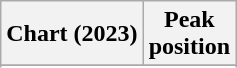<table class="wikitable sortable plainrowheaders" style="text-align:center">
<tr>
<th scope="col">Chart (2023)</th>
<th scope="col">Peak<br>position</th>
</tr>
<tr>
</tr>
<tr>
</tr>
<tr>
</tr>
<tr>
</tr>
<tr>
</tr>
</table>
